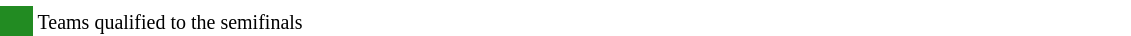<table width=60%>
<tr>
<td style="width: 20px;"></td>
<td bgcolor=#ffffff></td>
</tr>
<tr>
<td bgcolor=#228B22></td>
<td bgcolor=#ffffff><small>Teams qualified to the semifinals</small></td>
</tr>
</table>
